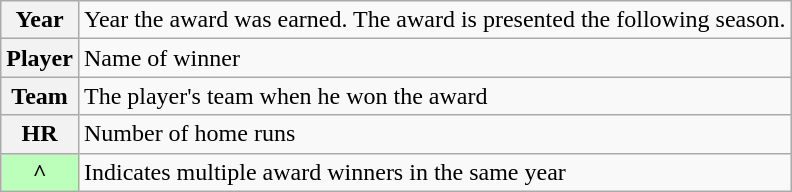<table class="wikitable plainrowheaders">
<tr>
<th scope="row" style="text-align:center"><strong>Year</strong></th>
<td>Year the award was earned. The award is presented the following season.</td>
</tr>
<tr>
<th scope="row" style="text-align:center"><strong>Player </strong></th>
<td>Name of winner </td>
</tr>
<tr>
<th scope="row" style="text-align:center"><strong>Team</strong></th>
<td>The player's team when he won the award</td>
</tr>
<tr>
<th scope="row" style="text-align:center"><strong>HR</strong></th>
<td>Number of home runs</td>
</tr>
<tr>
<th scope="row" style="text-align:center; background:#bfb;">^</th>
<td>Indicates multiple award winners in the same year</td>
</tr>
</table>
